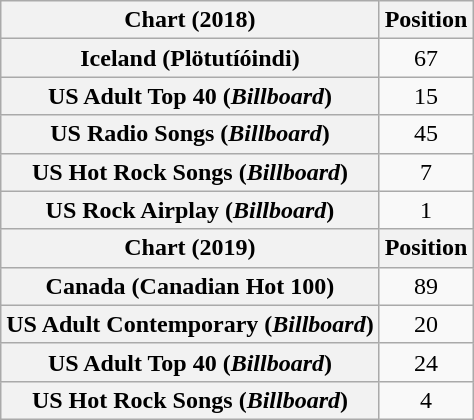<table class="wikitable sortable plainrowheaders" style="text-align:center">
<tr>
<th scope="col">Chart (2018)</th>
<th scope="col">Position</th>
</tr>
<tr>
<th scope="row">Iceland (Plötutíóindi)</th>
<td>67</td>
</tr>
<tr>
<th scope="row">US Adult Top 40 (<em>Billboard</em>)</th>
<td>15</td>
</tr>
<tr>
<th scope="row">US Radio Songs (<em>Billboard</em>)</th>
<td>45</td>
</tr>
<tr>
<th scope="row">US Hot Rock Songs (<em>Billboard</em>)</th>
<td>7</td>
</tr>
<tr>
<th scope="row">US Rock Airplay (<em>Billboard</em>)</th>
<td>1</td>
</tr>
<tr>
<th scope="col">Chart (2019)</th>
<th scope="col">Position</th>
</tr>
<tr>
<th scope="row">Canada (Canadian Hot 100)</th>
<td>89</td>
</tr>
<tr>
<th scope="row">US Adult Contemporary (<em>Billboard</em>)</th>
<td>20</td>
</tr>
<tr>
<th scope="row">US Adult Top 40 (<em>Billboard</em>)</th>
<td>24</td>
</tr>
<tr>
<th scope="row">US Hot Rock Songs (<em>Billboard</em>)</th>
<td>4</td>
</tr>
</table>
